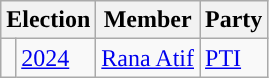<table class="wikitable">
<tr>
<th colspan="2">Election</th>
<th>Member</th>
<th>Party</th>
</tr>
<tr>
<td style="background-color: "></td>
<td><a href='#'>2024</a></td>
<td><a href='#'>Rana Atif</a></td>
<td><a href='#'>PTI</a></td>
</tr>
</table>
